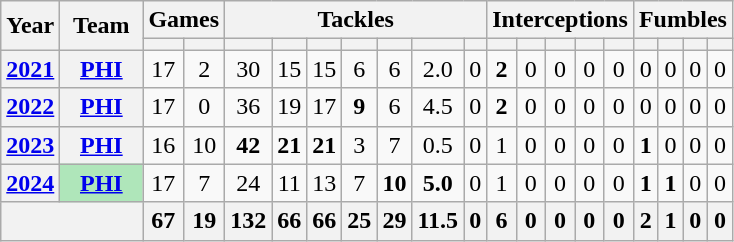<table class="wikitable" style="text-align: center;">
<tr>
<th rowspan="2">Year</th>
<th rowspan="2">Team</th>
<th colspan="2">Games</th>
<th colspan="7">Tackles</th>
<th colspan="5">Interceptions</th>
<th colspan="4">Fumbles</th>
</tr>
<tr>
<th></th>
<th></th>
<th></th>
<th></th>
<th></th>
<th></th>
<th></th>
<th></th>
<th></th>
<th></th>
<th></th>
<th></th>
<th></th>
<th></th>
<th></th>
<th></th>
<th></th>
<th></th>
</tr>
<tr>
<th><a href='#'>2021</a></th>
<th><a href='#'>PHI</a></th>
<td>17</td>
<td>2</td>
<td>30</td>
<td>15</td>
<td>15</td>
<td>6</td>
<td>6</td>
<td>2.0</td>
<td>0</td>
<td><strong>2</strong></td>
<td>0</td>
<td>0</td>
<td>0</td>
<td>0</td>
<td>0</td>
<td>0</td>
<td>0</td>
<td>0</td>
</tr>
<tr>
<th><a href='#'>2022</a></th>
<th><a href='#'>PHI</a></th>
<td>17</td>
<td>0</td>
<td>36</td>
<td>19</td>
<td>17</td>
<td><strong>9</strong></td>
<td>6</td>
<td>4.5</td>
<td>0</td>
<td><strong>2</strong></td>
<td>0</td>
<td>0</td>
<td>0</td>
<td>0</td>
<td>0</td>
<td>0</td>
<td>0</td>
<td>0</td>
</tr>
<tr>
<th><a href='#'>2023</a></th>
<th><a href='#'>PHI</a></th>
<td>16</td>
<td>10</td>
<td><strong>42</strong></td>
<td><strong>21</strong></td>
<td><strong>21</strong></td>
<td>3</td>
<td>7</td>
<td>0.5</td>
<td>0</td>
<td>1</td>
<td>0</td>
<td>0</td>
<td>0</td>
<td>0</td>
<td><strong>1</strong></td>
<td>0</td>
<td>0</td>
<td>0</td>
</tr>
<tr>
<th><a href='#'>2024</a></th>
<th style="background:#afe6ba; width:3em;"><a href='#'>PHI</a></th>
<td>17</td>
<td>7</td>
<td>24</td>
<td>11</td>
<td>13</td>
<td>7</td>
<td><strong>10</strong></td>
<td><strong>5.0</strong></td>
<td>0</td>
<td>1</td>
<td>0</td>
<td>0</td>
<td>0</td>
<td>0</td>
<td><strong>1</strong></td>
<td><strong>1</strong></td>
<td>0</td>
<td>0</td>
</tr>
<tr>
<th colspan="2"></th>
<th>67</th>
<th>19</th>
<th>132</th>
<th>66</th>
<th>66</th>
<th>25</th>
<th>29</th>
<th>11.5</th>
<th>0</th>
<th>6</th>
<th>0</th>
<th>0</th>
<th>0</th>
<th>0</th>
<th>2</th>
<th>1</th>
<th>0</th>
<th>0</th>
</tr>
</table>
